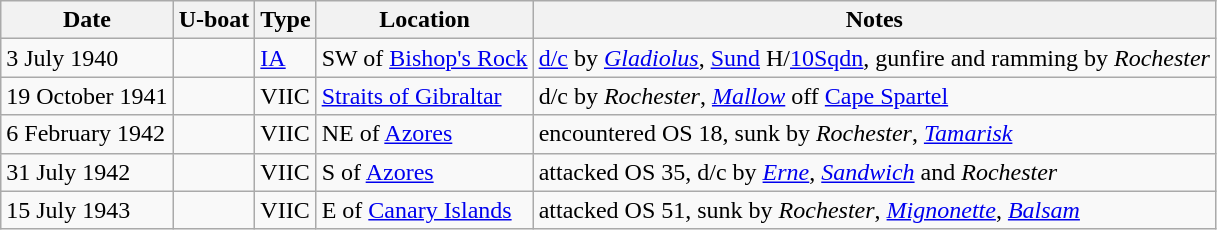<table class="wikitable">
<tr>
<th>Date</th>
<th>U-boat</th>
<th>Type</th>
<th>Location</th>
<th>Notes</th>
</tr>
<tr>
<td>3 July 1940</td>
<td></td>
<td><a href='#'>IA</a></td>
<td>SW of <a href='#'>Bishop's Rock</a><br> </td>
<td><a href='#'>d/c</a> by <a href='#'><em>Gladiolus</em></a>, <a href='#'>Sund</a> H/<a href='#'>10Sqdn</a>, gunfire and ramming by <em>Rochester</em></td>
</tr>
<tr>
<td>19 October 1941</td>
<td></td>
<td>VIIC</td>
<td><a href='#'>Straits of Gibraltar</a><br> </td>
<td>d/c by <em>Rochester</em>, <a href='#'><em>Mallow</em></a> off <a href='#'>Cape Spartel</a></td>
</tr>
<tr>
<td>6 February 1942</td>
<td></td>
<td>VIIC</td>
<td>NE of <a href='#'>Azores</a><br> </td>
<td>encountered OS 18, sunk by <em>Rochester</em>, <a href='#'><em>Tamarisk</em></a></td>
</tr>
<tr>
<td>31 July 1942</td>
<td></td>
<td>VIIC</td>
<td>S of <a href='#'>Azores</a><br> </td>
<td>attacked OS 35, d/c by <a href='#'><em>Erne</em></a>, <a href='#'><em>Sandwich</em></a> and  <em>Rochester</em></td>
</tr>
<tr>
<td>15 July 1943</td>
<td></td>
<td>VIIC</td>
<td>E of <a href='#'>Canary Islands</a><br> </td>
<td>attacked OS 51, sunk by <em>Rochester</em>, <a href='#'><em>Mignonette</em></a>, <a href='#'><em>Balsam</em></a></td>
</tr>
</table>
